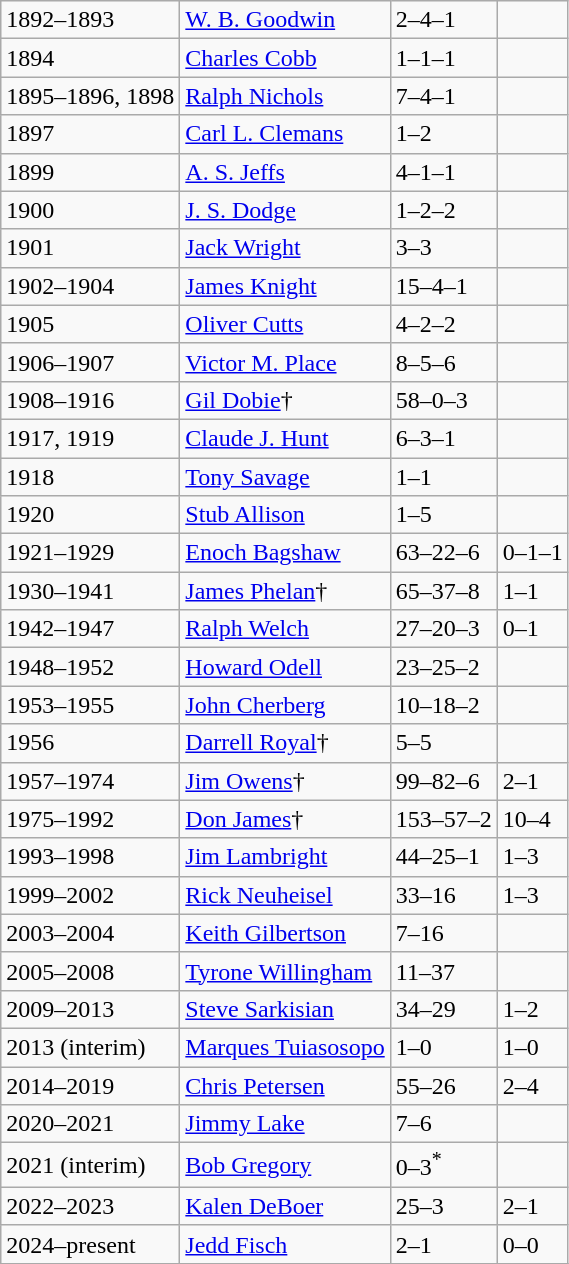<table class="wikitable">
<tr>
<td>1892–1893</td>
<td><a href='#'>W. B. Goodwin</a></td>
<td>2–4–1</td>
<td></td>
</tr>
<tr>
<td>1894</td>
<td><a href='#'>Charles Cobb</a></td>
<td>1–1–1</td>
<td></td>
</tr>
<tr>
<td>1895–1896, 1898</td>
<td><a href='#'>Ralph Nichols</a></td>
<td>7–4–1</td>
<td></td>
</tr>
<tr>
<td>1897</td>
<td><a href='#'>Carl L. Clemans</a></td>
<td>1–2</td>
<td></td>
</tr>
<tr>
<td>1899</td>
<td><a href='#'>A. S. Jeffs</a></td>
<td>4–1–1</td>
<td></td>
</tr>
<tr>
<td>1900</td>
<td><a href='#'>J. S. Dodge</a></td>
<td>1–2–2</td>
<td></td>
</tr>
<tr>
<td>1901</td>
<td><a href='#'>Jack Wright</a></td>
<td>3–3</td>
<td></td>
</tr>
<tr>
<td>1902–1904</td>
<td><a href='#'>James Knight</a></td>
<td>15–4–1</td>
<td></td>
</tr>
<tr>
<td>1905</td>
<td><a href='#'>Oliver Cutts</a></td>
<td>4–2–2</td>
<td></td>
</tr>
<tr>
<td>1906–1907</td>
<td><a href='#'>Victor M. Place</a></td>
<td>8–5–6</td>
<td></td>
</tr>
<tr>
<td>1908–1916</td>
<td><a href='#'>Gil Dobie</a>†</td>
<td>58–0–3</td>
<td></td>
</tr>
<tr>
<td>1917, 1919</td>
<td><a href='#'>Claude J. Hunt</a></td>
<td>6–3–1</td>
<td></td>
</tr>
<tr>
<td>1918</td>
<td><a href='#'>Tony Savage</a></td>
<td>1–1</td>
<td></td>
</tr>
<tr>
<td>1920</td>
<td><a href='#'>Stub Allison</a></td>
<td>1–5</td>
<td></td>
</tr>
<tr>
<td>1921–1929</td>
<td><a href='#'>Enoch Bagshaw</a></td>
<td>63–22–6</td>
<td>0–1–1</td>
</tr>
<tr>
<td>1930–1941</td>
<td><a href='#'>James Phelan</a>†</td>
<td>65–37–8</td>
<td>1–1</td>
</tr>
<tr>
<td>1942–1947</td>
<td><a href='#'>Ralph Welch</a></td>
<td>27–20–3</td>
<td>0–1</td>
</tr>
<tr>
<td>1948–1952</td>
<td><a href='#'>Howard Odell</a></td>
<td>23–25–2</td>
<td></td>
</tr>
<tr>
<td>1953–1955</td>
<td><a href='#'>John Cherberg</a></td>
<td>10–18–2</td>
<td></td>
</tr>
<tr>
<td>1956</td>
<td><a href='#'>Darrell Royal</a>†</td>
<td>5–5</td>
<td></td>
</tr>
<tr>
<td>1957–1974</td>
<td><a href='#'>Jim Owens</a>†</td>
<td>99–82–6</td>
<td>2–1</td>
</tr>
<tr>
<td>1975–1992</td>
<td><a href='#'>Don James</a>†</td>
<td>153–57–2</td>
<td>10–4</td>
</tr>
<tr>
<td>1993–1998</td>
<td><a href='#'>Jim Lambright</a></td>
<td>44–25–1</td>
<td>1–3</td>
</tr>
<tr>
<td>1999–2002</td>
<td><a href='#'>Rick Neuheisel</a></td>
<td>33–16</td>
<td>1–3</td>
</tr>
<tr>
<td>2003–2004</td>
<td><a href='#'>Keith Gilbertson</a></td>
<td>7–16</td>
<td></td>
</tr>
<tr>
<td>2005–2008</td>
<td><a href='#'>Tyrone Willingham</a></td>
<td>11–37</td>
<td></td>
</tr>
<tr>
<td>2009–2013</td>
<td><a href='#'>Steve Sarkisian</a></td>
<td>34–29</td>
<td>1–2</td>
</tr>
<tr>
<td>2013 (interim)</td>
<td><a href='#'>Marques Tuiasosopo</a></td>
<td>1–0</td>
<td>1–0</td>
</tr>
<tr>
<td>2014–2019</td>
<td><a href='#'>Chris Petersen</a></td>
<td>55–26</td>
<td>2–4</td>
</tr>
<tr>
<td>2020–2021</td>
<td><a href='#'>Jimmy Lake</a></td>
<td>7–6</td>
<td></td>
</tr>
<tr>
<td>2021 (interim)</td>
<td><a href='#'>Bob Gregory</a></td>
<td>0–3<sup>*</sup></td>
<td></td>
</tr>
<tr>
<td>2022–2023</td>
<td><a href='#'>Kalen DeBoer</a></td>
<td>25–3</td>
<td>2–1</td>
</tr>
<tr>
<td>2024–present</td>
<td><a href='#'>Jedd Fisch</a></td>
<td>2–1</td>
<td>0–0</td>
</tr>
<tr>
</tr>
</table>
